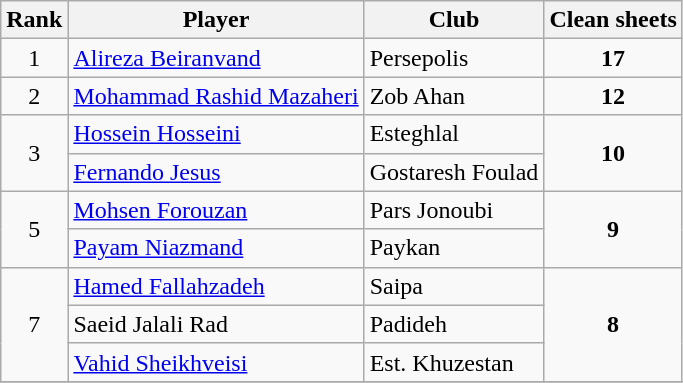<table class="wikitable">
<tr>
<th>Rank</th>
<th>Player</th>
<th>Club</th>
<th>Clean sheets</th>
</tr>
<tr>
<td rowspan=1 align="center">1</td>
<td> <a href='#'>Alireza Beiranvand</a></td>
<td>Persepolis</td>
<td rowspan=1 align="center"><strong>17</strong></td>
</tr>
<tr>
<td rowspan=1 align="center">2</td>
<td> <a href='#'>Mohammad Rashid Mazaheri</a></td>
<td>Zob Ahan</td>
<td rowspan=1 align="center"><strong>12</strong></td>
</tr>
<tr>
<td rowspan=2 align="center">3</td>
<td> <a href='#'>Hossein Hosseini</a></td>
<td>Esteghlal</td>
<td rowspan=2 align="center"><strong>10</strong></td>
</tr>
<tr>
<td> <a href='#'>Fernando Jesus</a></td>
<td>Gostaresh Foulad</td>
</tr>
<tr>
<td rowspan=2 align="center">5</td>
<td> <a href='#'>Mohsen Forouzan</a></td>
<td>Pars Jonoubi</td>
<td rowspan=2 align="center"><strong>9</strong></td>
</tr>
<tr>
<td> <a href='#'>Payam Niazmand</a></td>
<td>Paykan</td>
</tr>
<tr>
<td rowspan=3 align="center">7</td>
<td> <a href='#'>Hamed Fallahzadeh</a></td>
<td>Saipa</td>
<td rowspan=3 align="center"><strong>8</strong></td>
</tr>
<tr>
<td> Saeid Jalali Rad</td>
<td>Padideh</td>
</tr>
<tr>
<td> <a href='#'>Vahid Sheikhveisi</a></td>
<td>Est. Khuzestan</td>
</tr>
<tr>
</tr>
</table>
